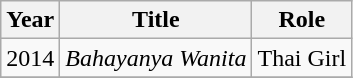<table class="wikitable">
<tr>
<th>Year</th>
<th>Title</th>
<th>Role</th>
</tr>
<tr>
<td>2014</td>
<td><em>Bahayanya Wanita</em></td>
<td>Thai Girl</td>
</tr>
<tr>
</tr>
</table>
